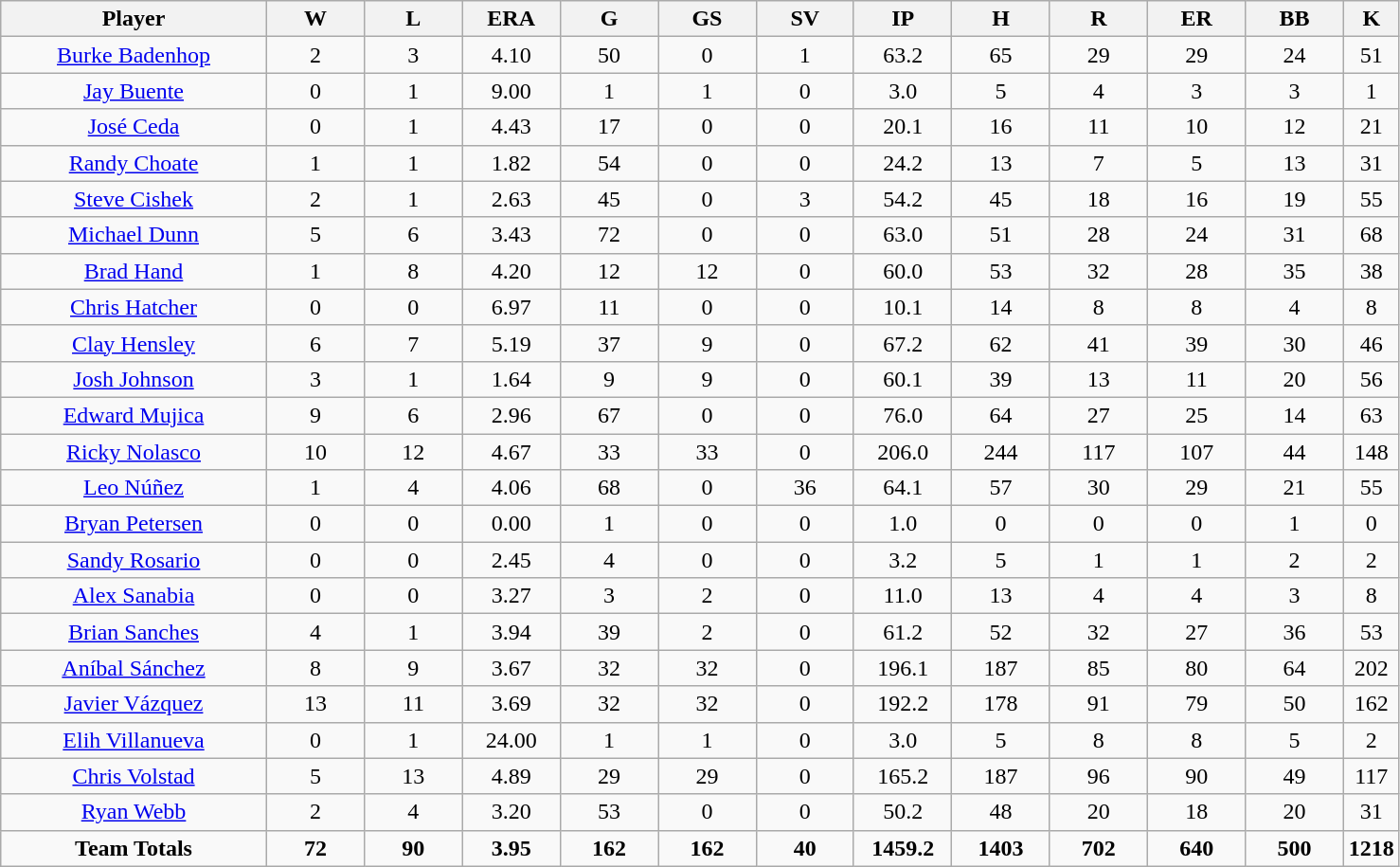<table class="wikitable sortable">
<tr>
<th bgcolor="#DDDDFF" width="19%">Player</th>
<th bgcolor="#DDDDFF" width="7%">W</th>
<th bgcolor="#DDDDFF" width="7%">L</th>
<th bgcolor="#DDDDFF" width="7%">ERA</th>
<th bgcolor="#DDDDFF" width="7%">G</th>
<th bgcolor="#DDDDFF" width="7%">GS</th>
<th bgcolor="#DDDDFF" width="7%">SV</th>
<th bgcolor="#DDDDFF" width="7%">IP</th>
<th bgcolor="#DDDDFF" width="7%">H</th>
<th bgcolor="#DDDDFF" width="7%">R</th>
<th bgcolor="#DDDDFF" width="7%">ER</th>
<th bgcolor="#DDDDFF" width="7%">BB</th>
<th bgcolor="#DDDDFF" width="7%">K</th>
</tr>
<tr align=center>
<td><a href='#'>Burke Badenhop</a></td>
<td>2</td>
<td>3</td>
<td>4.10</td>
<td>50</td>
<td>0</td>
<td>1</td>
<td>63.2</td>
<td>65</td>
<td>29</td>
<td>29</td>
<td>24</td>
<td>51</td>
</tr>
<tr align=center>
<td><a href='#'>Jay Buente</a></td>
<td>0</td>
<td>1</td>
<td>9.00</td>
<td>1</td>
<td>1</td>
<td>0</td>
<td>3.0</td>
<td>5</td>
<td>4</td>
<td>3</td>
<td>3</td>
<td>1</td>
</tr>
<tr align=center>
<td><a href='#'>José Ceda</a></td>
<td>0</td>
<td>1</td>
<td>4.43</td>
<td>17</td>
<td>0</td>
<td>0</td>
<td>20.1</td>
<td>16</td>
<td>11</td>
<td>10</td>
<td>12</td>
<td>21</td>
</tr>
<tr align=center>
<td><a href='#'>Randy Choate</a></td>
<td>1</td>
<td>1</td>
<td>1.82</td>
<td>54</td>
<td>0</td>
<td>0</td>
<td>24.2</td>
<td>13</td>
<td>7</td>
<td>5</td>
<td>13</td>
<td>31</td>
</tr>
<tr align=center>
<td><a href='#'>Steve Cishek</a></td>
<td>2</td>
<td>1</td>
<td>2.63</td>
<td>45</td>
<td>0</td>
<td>3</td>
<td>54.2</td>
<td>45</td>
<td>18</td>
<td>16</td>
<td>19</td>
<td>55</td>
</tr>
<tr align=center>
<td><a href='#'>Michael Dunn</a></td>
<td>5</td>
<td>6</td>
<td>3.43</td>
<td>72</td>
<td>0</td>
<td>0</td>
<td>63.0</td>
<td>51</td>
<td>28</td>
<td>24</td>
<td>31</td>
<td>68</td>
</tr>
<tr align=center>
<td><a href='#'>Brad Hand</a></td>
<td>1</td>
<td>8</td>
<td>4.20</td>
<td>12</td>
<td>12</td>
<td>0</td>
<td>60.0</td>
<td>53</td>
<td>32</td>
<td>28</td>
<td>35</td>
<td>38</td>
</tr>
<tr align=center>
<td><a href='#'>Chris Hatcher</a></td>
<td>0</td>
<td>0</td>
<td>6.97</td>
<td>11</td>
<td>0</td>
<td>0</td>
<td>10.1</td>
<td>14</td>
<td>8</td>
<td>8</td>
<td>4</td>
<td>8</td>
</tr>
<tr align=center>
<td><a href='#'>Clay Hensley</a></td>
<td>6</td>
<td>7</td>
<td>5.19</td>
<td>37</td>
<td>9</td>
<td>0</td>
<td>67.2</td>
<td>62</td>
<td>41</td>
<td>39</td>
<td>30</td>
<td>46</td>
</tr>
<tr align=center>
<td><a href='#'>Josh Johnson</a></td>
<td>3</td>
<td>1</td>
<td>1.64</td>
<td>9</td>
<td>9</td>
<td>0</td>
<td>60.1</td>
<td>39</td>
<td>13</td>
<td>11</td>
<td>20</td>
<td>56</td>
</tr>
<tr align=center>
<td><a href='#'>Edward Mujica</a></td>
<td>9</td>
<td>6</td>
<td>2.96</td>
<td>67</td>
<td>0</td>
<td>0</td>
<td>76.0</td>
<td>64</td>
<td>27</td>
<td>25</td>
<td>14</td>
<td>63</td>
</tr>
<tr align=center>
<td><a href='#'>Ricky Nolasco</a></td>
<td>10</td>
<td>12</td>
<td>4.67</td>
<td>33</td>
<td>33</td>
<td>0</td>
<td>206.0</td>
<td>244</td>
<td>117</td>
<td>107</td>
<td>44</td>
<td>148</td>
</tr>
<tr align=center>
<td><a href='#'>Leo Núñez</a></td>
<td>1</td>
<td>4</td>
<td>4.06</td>
<td>68</td>
<td>0</td>
<td>36</td>
<td>64.1</td>
<td>57</td>
<td>30</td>
<td>29</td>
<td>21</td>
<td>55</td>
</tr>
<tr align=center>
<td><a href='#'>Bryan Petersen</a></td>
<td>0</td>
<td>0</td>
<td>0.00</td>
<td>1</td>
<td>0</td>
<td>0</td>
<td>1.0</td>
<td>0</td>
<td>0</td>
<td>0</td>
<td>1</td>
<td>0</td>
</tr>
<tr align=center>
<td><a href='#'>Sandy Rosario</a></td>
<td>0</td>
<td>0</td>
<td>2.45</td>
<td>4</td>
<td>0</td>
<td>0</td>
<td>3.2</td>
<td>5</td>
<td>1</td>
<td>1</td>
<td>2</td>
<td>2</td>
</tr>
<tr align=center>
<td><a href='#'>Alex Sanabia</a></td>
<td>0</td>
<td>0</td>
<td>3.27</td>
<td>3</td>
<td>2</td>
<td>0</td>
<td>11.0</td>
<td>13</td>
<td>4</td>
<td>4</td>
<td>3</td>
<td>8</td>
</tr>
<tr align=center>
<td><a href='#'>Brian Sanches</a></td>
<td>4</td>
<td>1</td>
<td>3.94</td>
<td>39</td>
<td>2</td>
<td>0</td>
<td>61.2</td>
<td>52</td>
<td>32</td>
<td>27</td>
<td>36</td>
<td>53</td>
</tr>
<tr align=center>
<td><a href='#'>Aníbal Sánchez</a></td>
<td>8</td>
<td>9</td>
<td>3.67</td>
<td>32</td>
<td>32</td>
<td>0</td>
<td>196.1</td>
<td>187</td>
<td>85</td>
<td>80</td>
<td>64</td>
<td>202</td>
</tr>
<tr align=center>
<td><a href='#'>Javier Vázquez</a></td>
<td>13</td>
<td>11</td>
<td>3.69</td>
<td>32</td>
<td>32</td>
<td>0</td>
<td>192.2</td>
<td>178</td>
<td>91</td>
<td>79</td>
<td>50</td>
<td>162</td>
</tr>
<tr align=center>
<td><a href='#'>Elih Villanueva</a></td>
<td>0</td>
<td>1</td>
<td>24.00</td>
<td>1</td>
<td>1</td>
<td>0</td>
<td>3.0</td>
<td>5</td>
<td>8</td>
<td>8</td>
<td>5</td>
<td>2</td>
</tr>
<tr align=center>
<td><a href='#'>Chris Volstad</a></td>
<td>5</td>
<td>13</td>
<td>4.89</td>
<td>29</td>
<td>29</td>
<td>0</td>
<td>165.2</td>
<td>187</td>
<td>96</td>
<td>90</td>
<td>49</td>
<td>117</td>
</tr>
<tr align=center>
<td><a href='#'>Ryan Webb</a></td>
<td>2</td>
<td>4</td>
<td>3.20</td>
<td>53</td>
<td>0</td>
<td>0</td>
<td>50.2</td>
<td>48</td>
<td>20</td>
<td>18</td>
<td>20</td>
<td>31</td>
</tr>
<tr align=center>
<td><strong>Team Totals</strong></td>
<td><strong>72</strong></td>
<td><strong>90</strong></td>
<td><strong>3.95</strong></td>
<td><strong>162</strong></td>
<td><strong>162</strong></td>
<td><strong>40</strong></td>
<td><strong>1459.2</strong></td>
<td><strong>1403</strong></td>
<td><strong>702</strong></td>
<td><strong>640</strong></td>
<td><strong>500</strong></td>
<td><strong>1218</strong></td>
</tr>
</table>
